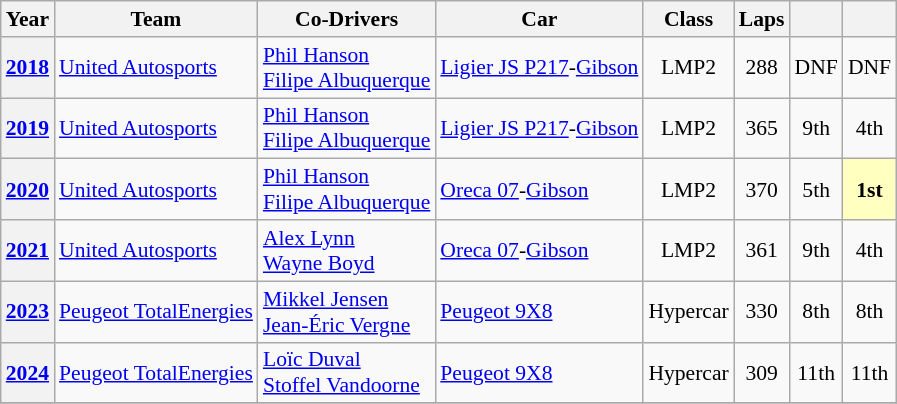<table class="wikitable" style="text-align:center; font-size:90%">
<tr>
<th>Year</th>
<th>Team</th>
<th>Co-Drivers</th>
<th>Car</th>
<th>Class</th>
<th>Laps</th>
<th></th>
<th></th>
</tr>
<tr>
<th><a href='#'>2018</a></th>
<td align="left"nowrap> <a href='#'>United Autosports</a></td>
<td align="left"nowrap> <a href='#'>Phil Hanson</a><br> <a href='#'>Filipe Albuquerque</a></td>
<td align="left"nowrap><a href='#'>Ligier JS P217</a>-<a href='#'>Gibson</a></td>
<td>LMP2</td>
<td>288</td>
<td>DNF</td>
<td>DNF</td>
</tr>
<tr>
<th><a href='#'>2019</a></th>
<td align="left"nowrap> <a href='#'>United Autosports</a></td>
<td align="left"nowrap> <a href='#'>Phil Hanson</a><br> <a href='#'>Filipe Albuquerque</a></td>
<td align="left"nowrap><a href='#'>Ligier JS P217</a>-<a href='#'>Gibson</a></td>
<td>LMP2</td>
<td>365</td>
<td>9th</td>
<td>4th</td>
</tr>
<tr>
<th><a href='#'>2020</a></th>
<td align="left"nowrap> <a href='#'>United Autosports</a></td>
<td align="left"nowrap> <a href='#'>Phil Hanson</a><br> <a href='#'>Filipe Albuquerque</a></td>
<td align="left"nowrap><a href='#'>Oreca 07</a>-<a href='#'>Gibson</a></td>
<td>LMP2</td>
<td>370</td>
<td>5th</td>
<td style="background:#FFFFBF;"><strong>1st</strong></td>
</tr>
<tr>
<th><a href='#'>2021</a></th>
<td align="left"nowrap> <a href='#'>United Autosports</a></td>
<td align="left"nowrap> <a href='#'>Alex Lynn</a><br> <a href='#'>Wayne Boyd</a></td>
<td align="left"nowrap><a href='#'>Oreca 07</a>-<a href='#'>Gibson</a></td>
<td>LMP2</td>
<td>361</td>
<td>9th</td>
<td>4th</td>
</tr>
<tr>
<th><a href='#'>2023</a></th>
<td align="left"nowrap> <a href='#'>Peugeot TotalEnergies</a></td>
<td align="left"nowrap> <a href='#'>Mikkel Jensen</a><br> <a href='#'>Jean-Éric Vergne</a></td>
<td align="left"nowrap><a href='#'>Peugeot 9X8</a></td>
<td>Hypercar</td>
<td>330</td>
<td>8th</td>
<td>8th</td>
</tr>
<tr>
<th><a href='#'>2024</a></th>
<td align="left"nowrap> <a href='#'>Peugeot TotalEnergies</a></td>
<td align="left"nowrap> <a href='#'>Loïc Duval</a><br> <a href='#'>Stoffel Vandoorne</a></td>
<td align="left"nowrap><a href='#'>Peugeot 9X8</a></td>
<td>Hypercar</td>
<td>309</td>
<td>11th</td>
<td>11th</td>
</tr>
<tr>
</tr>
</table>
